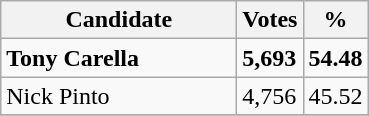<table class="wikitable">
<tr>
<th bgcolor="#DDDDFF" width="150px">Candidate</th>
<th bgcolor="#DDDDFF">Votes</th>
<th bgcolor="#DDDDFF">%</th>
</tr>
<tr>
<td><strong>Tony Carella</strong></td>
<td><strong>5,693</strong></td>
<td><strong>54.48</strong></td>
</tr>
<tr>
<td>Nick Pinto</td>
<td>4,756</td>
<td>45.52</td>
</tr>
<tr>
</tr>
</table>
